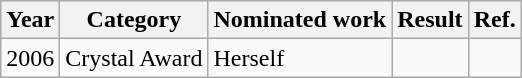<table class="wikitable">
<tr>
<th>Year</th>
<th>Category</th>
<th>Nominated work</th>
<th>Result</th>
<th>Ref.</th>
</tr>
<tr>
<td>2006</td>
<td>Crystal Award</td>
<td>Herself</td>
<td></td>
<td align="center"></td>
</tr>
</table>
